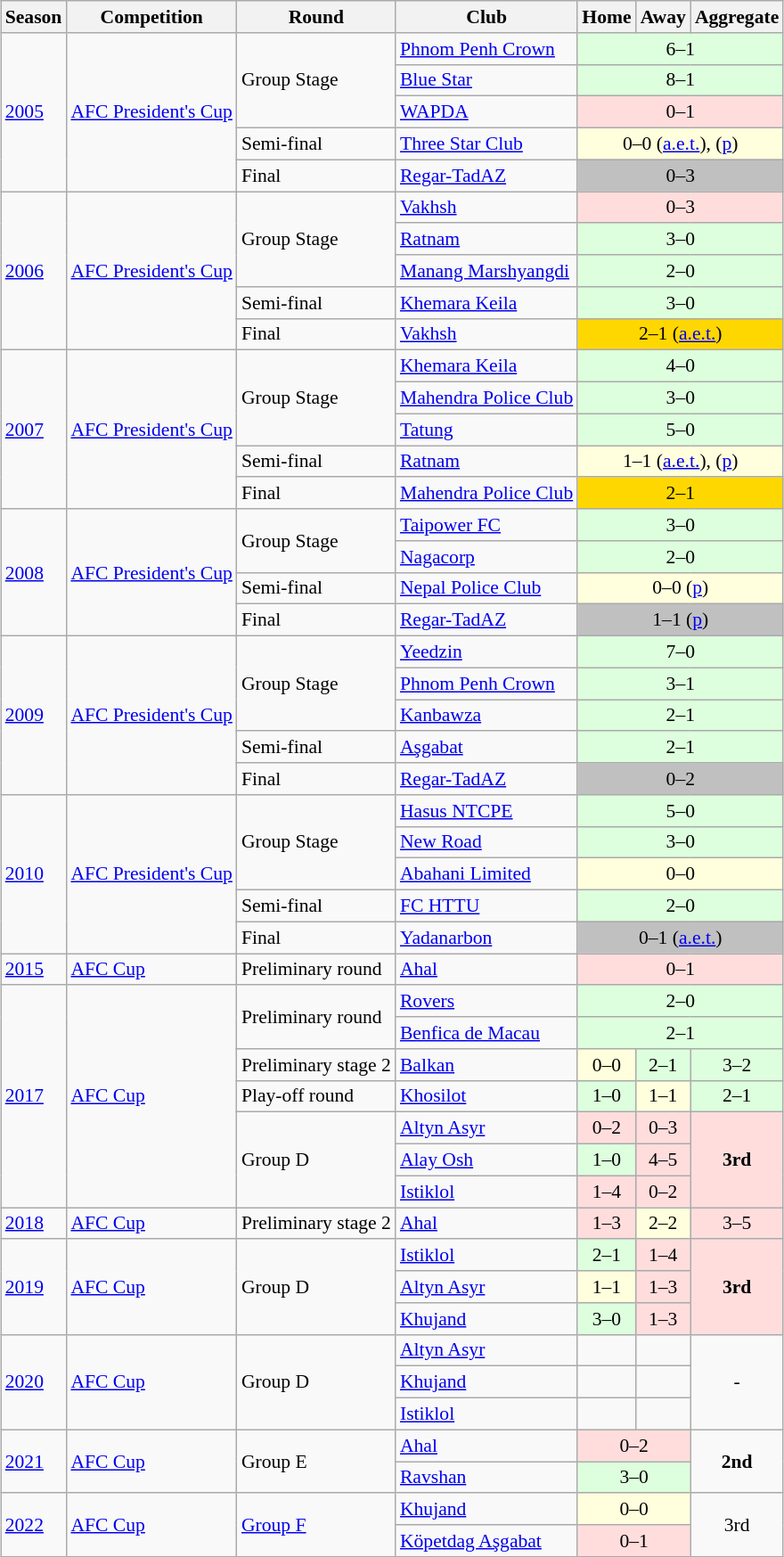<table class="wikitable mw-collapsible mw-collapsed"  style="margin:auto; border:1px solid #aaa; font-size:90%;">
<tr>
<th>Season</th>
<th>Competition</th>
<th>Round</th>
<th>Club</th>
<th>Home</th>
<th>Away</th>
<th>Aggregate</th>
</tr>
<tr>
<td rowspan="5"><a href='#'>2005</a></td>
<td rowspan="5"><a href='#'>AFC President's Cup</a></td>
<td rowspan="3">Group Stage</td>
<td> <a href='#'>Phnom Penh Crown</a></td>
<td colspan="3" style="background:#dfd; text-align:center;">6–1</td>
</tr>
<tr>
<td> <a href='#'>Blue Star</a></td>
<td colspan="3" style="background:#dfd; text-align:center;">8–1</td>
</tr>
<tr>
<td> <a href='#'>WAPDA</a></td>
<td colspan="3" style="background:#fdd; text-align:center;">0–1</td>
</tr>
<tr>
<td>Semi-final</td>
<td> <a href='#'>Three Star Club</a></td>
<td colspan="3" style="background:#ffd; text-align:center;">0–0 (<a href='#'>a.e.t.</a>), (<a href='#'>p</a>)</td>
</tr>
<tr>
<td>Final</td>
<td> <a href='#'>Regar-TadAZ</a></td>
<td colspan="3" style="background:silver; text-align:center;">0–3</td>
</tr>
<tr>
<td rowspan="5"><a href='#'>2006</a></td>
<td rowspan="5"><a href='#'>AFC President's Cup</a></td>
<td rowspan="3">Group Stage</td>
<td> <a href='#'>Vakhsh</a></td>
<td colspan="3" style="background:#fdd; text-align:center;">0–3</td>
</tr>
<tr>
<td> <a href='#'>Ratnam</a></td>
<td colspan="3" style="background:#dfd; text-align:center;">3–0</td>
</tr>
<tr>
<td> <a href='#'>Manang Marshyangdi</a></td>
<td colspan="3" style="background:#dfd; text-align:center;">2–0</td>
</tr>
<tr>
<td>Semi-final</td>
<td> <a href='#'>Khemara Keila</a></td>
<td colspan="3" style="background:#dfd; text-align:center;">3–0</td>
</tr>
<tr>
<td>Final</td>
<td> <a href='#'>Vakhsh</a></td>
<td colspan="3" style="background:gold; text-align:center;">2–1 (<a href='#'>a.e.t.</a>)</td>
</tr>
<tr>
<td rowspan="5"><a href='#'>2007</a></td>
<td rowspan="5"><a href='#'>AFC President's Cup</a></td>
<td rowspan="3">Group Stage</td>
<td> <a href='#'>Khemara Keila</a></td>
<td colspan="3" style="background:#dfd; text-align:center;">4–0</td>
</tr>
<tr>
<td> <a href='#'>Mahendra Police Club</a></td>
<td colspan="3" style="background:#dfd; text-align:center;">3–0</td>
</tr>
<tr>
<td> <a href='#'>Tatung</a></td>
<td colspan="3" style="background:#dfd; text-align:center;">5–0</td>
</tr>
<tr>
<td>Semi-final</td>
<td> <a href='#'>Ratnam</a></td>
<td colspan="3" style="background:#ffd; text-align:center;">1–1 (<a href='#'>a.e.t.</a>), (<a href='#'>p</a>)</td>
</tr>
<tr>
<td>Final</td>
<td> <a href='#'>Mahendra Police Club</a></td>
<td colspan="3" style="background:gold; text-align:center;">2–1</td>
</tr>
<tr>
<td rowspan="4"><a href='#'>2008</a></td>
<td rowspan="4"><a href='#'>AFC President's Cup</a></td>
<td rowspan="2">Group Stage</td>
<td> <a href='#'>Taipower FC</a></td>
<td colspan="3" style="background:#dfd; text-align:center;">3–0</td>
</tr>
<tr>
<td> <a href='#'>Nagacorp</a></td>
<td colspan="3" style="background:#dfd; text-align:center;">2–0</td>
</tr>
<tr>
<td>Semi-final</td>
<td> <a href='#'>Nepal Police Club</a></td>
<td colspan="3" style="background:#ffd; text-align:center;">0–0 (<a href='#'>p</a>)</td>
</tr>
<tr>
<td>Final</td>
<td> <a href='#'>Regar-TadAZ</a></td>
<td colspan="3" style="background:silver; text-align:center;">1–1 (<a href='#'>p</a>)</td>
</tr>
<tr>
<td rowspan="5"><a href='#'>2009</a></td>
<td rowspan="5"><a href='#'>AFC President's Cup</a></td>
<td rowspan="3">Group Stage</td>
<td> <a href='#'>Yeedzin</a></td>
<td colspan="3" style="background:#dfd; text-align:center;">7–0</td>
</tr>
<tr>
<td> <a href='#'>Phnom Penh Crown</a></td>
<td colspan="3" style="background:#dfd; text-align:center;">3–1</td>
</tr>
<tr>
<td> <a href='#'>Kanbawza</a></td>
<td colspan="3" style="background:#dfd; text-align:center;">2–1</td>
</tr>
<tr>
<td>Semi-final</td>
<td> <a href='#'>Aşgabat</a></td>
<td colspan="3" style="background:#dfd; text-align:center;">2–1</td>
</tr>
<tr>
<td>Final</td>
<td> <a href='#'>Regar-TadAZ</a></td>
<td colspan="3" style="background:silver; text-align:center;">0–2</td>
</tr>
<tr>
<td rowspan="5"><a href='#'>2010</a></td>
<td rowspan="5"><a href='#'>AFC President's Cup</a></td>
<td rowspan="3">Group Stage</td>
<td> <a href='#'>Hasus NTCPE</a></td>
<td colspan="3" style="background:#dfd; text-align:center;">5–0</td>
</tr>
<tr>
<td> <a href='#'>New Road</a></td>
<td colspan="3" style="background:#dfd; text-align:center;">3–0</td>
</tr>
<tr>
<td> <a href='#'>Abahani Limited</a></td>
<td colspan="3" style="background:#ffd; text-align:center;">0–0</td>
</tr>
<tr>
<td>Semi-final</td>
<td> <a href='#'>FC HTTU</a></td>
<td colspan="3" style="background:#dfd; text-align:center;">2–0</td>
</tr>
<tr>
<td>Final</td>
<td> <a href='#'>Yadanarbon</a></td>
<td colspan="3" style="background:silver; text-align:center;">0–1 (<a href='#'>a.e.t.</a>)</td>
</tr>
<tr>
<td><a href='#'>2015</a></td>
<td><a href='#'>AFC Cup</a></td>
<td>Preliminary round</td>
<td> <a href='#'>Ahal</a></td>
<td colspan="3" style="background:#fdd; text-align:center;">0–1</td>
</tr>
<tr>
<td rowspan="7"><a href='#'>2017</a></td>
<td rowspan="7"><a href='#'>AFC Cup</a></td>
<td rowspan="2">Preliminary round</td>
<td> <a href='#'>Rovers</a></td>
<td colspan="3" style="background:#dfd; text-align:center;">2–0</td>
</tr>
<tr>
<td> <a href='#'>Benfica de Macau</a></td>
<td colspan="3" style="background:#dfd; text-align:center;">2–1</td>
</tr>
<tr>
<td>Preliminary stage 2</td>
<td> <a href='#'>Balkan</a></td>
<td style="background:#ffd; text-align:center;">0–0</td>
<td style="background:#dfd; text-align:center;">2–1</td>
<td style="background:#dfd; text-align:center;">3–2</td>
</tr>
<tr>
<td>Play-off round</td>
<td> <a href='#'>Khosilot</a></td>
<td style="background:#dfd; text-align:center;">1–0</td>
<td style="background:#ffd; text-align:center;">1–1</td>
<td style="background:#dfd; text-align:center;">2–1</td>
</tr>
<tr>
<td rowspan="3">Group D</td>
<td> <a href='#'>Altyn Asyr</a></td>
<td style="background:#fdd; text-align:center;">0–2</td>
<td style="background:#fdd; text-align:center;">0–3</td>
<td rowspan="3" style="background:#fdd; text-align:center;"><strong>3rd</strong></td>
</tr>
<tr>
<td> <a href='#'>Alay Osh</a></td>
<td style="background:#dfd; text-align:center;">1–0</td>
<td style="background:#fdd; text-align:center;">4–5</td>
</tr>
<tr>
<td> <a href='#'>Istiklol</a></td>
<td style="background:#fdd; text-align:center;">1–4</td>
<td style="background:#fdd; text-align:center;">0–2</td>
</tr>
<tr>
<td><a href='#'>2018</a></td>
<td><a href='#'>AFC Cup</a></td>
<td>Preliminary stage 2</td>
<td> <a href='#'>Ahal</a></td>
<td style="background:#fdd; text-align:center;">1–3</td>
<td style="background:#ffd; text-align:center;">2–2</td>
<td style="background:#fdd; text-align:center;">3–5</td>
</tr>
<tr>
<td rowspan="3"><a href='#'>2019</a></td>
<td rowspan="3"><a href='#'>AFC Cup</a></td>
<td rowspan="3">Group D</td>
<td> <a href='#'>Istiklol</a></td>
<td style="background:#dfd; text-align:center;">2–1</td>
<td style="background:#fdd; text-align:center;">1–4</td>
<td rowspan="3" style="background:#fdd; text-align:center;"><strong>3rd</strong></td>
</tr>
<tr>
<td> <a href='#'>Altyn Asyr</a></td>
<td style="background:#ffd; text-align:center;">1–1</td>
<td style="background:#fdd; text-align:center;">1–3</td>
</tr>
<tr>
<td> <a href='#'>Khujand</a></td>
<td style="background:#dfd; text-align:center;">3–0</td>
<td style="background:#fdd; text-align:center;">1–3</td>
</tr>
<tr>
<td rowspan="3"><a href='#'>2020</a></td>
<td rowspan="3"><a href='#'>AFC Cup</a></td>
<td rowspan="3">Group D</td>
<td> <a href='#'>Altyn Asyr</a></td>
<td></td>
<td></td>
<td rowspan=3 style="text-align:center;">- </td>
</tr>
<tr>
<td> <a href='#'>Khujand</a></td>
<td></td>
<td></td>
</tr>
<tr>
<td> <a href='#'>Istiklol</a></td>
<td></td>
<td></td>
</tr>
<tr>
<td rowspan="2"><a href='#'>2021</a></td>
<td rowspan="2"><a href='#'>AFC Cup</a></td>
<td rowspan="2">Group E</td>
<td> <a href='#'>Ahal</a></td>
<td colspan="2" style="background:#fdd; text-align:center;">0–2</td>
<td rowspan=2; style="text-align:center;"><strong>2nd</strong></td>
</tr>
<tr>
<td> <a href='#'>Ravshan</a></td>
<td colspan="2" style="background:#dfd; text-align:center;">3–0</td>
</tr>
<tr>
<td rowspan="2"><a href='#'>2022</a></td>
<td rowspan="2"><a href='#'>AFC Cup</a></td>
<td rowspan="2"><a href='#'>Group F</a></td>
<td> <a href='#'>Khujand</a></td>
<td colspan="2"  style="background:#ffd; text-align:center;">0–0</td>
<td rowspan="2" style="text-align:center;">3rd</td>
</tr>
<tr>
<td> <a href='#'>Köpetdag Aşgabat</a></td>
<td colspan="2" style="background:#fdd; text-align:center;">0–1</td>
</tr>
</table>
